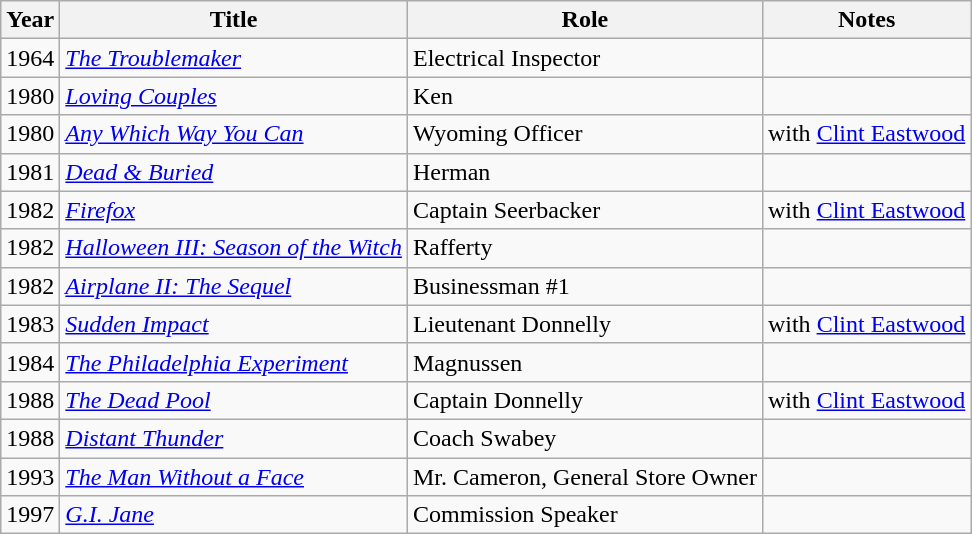<table class="wikitable">
<tr>
<th>Year</th>
<th>Title</th>
<th>Role</th>
<th>Notes</th>
</tr>
<tr>
<td>1964</td>
<td><em><a href='#'>The Troublemaker</a></em></td>
<td>Electrical Inspector</td>
<td></td>
</tr>
<tr>
<td>1980</td>
<td><em><a href='#'>Loving Couples</a></em></td>
<td>Ken</td>
<td></td>
</tr>
<tr>
<td>1980</td>
<td><em><a href='#'>Any Which Way You Can</a></em></td>
<td>Wyoming Officer</td>
<td>with <a href='#'>Clint Eastwood</a></td>
</tr>
<tr>
<td>1981</td>
<td><em><a href='#'>Dead & Buried</a></em></td>
<td>Herman</td>
<td></td>
</tr>
<tr>
<td>1982</td>
<td><em><a href='#'>Firefox</a></em></td>
<td>Captain Seerbacker</td>
<td>with <a href='#'>Clint Eastwood</a></td>
</tr>
<tr>
<td>1982</td>
<td><em><a href='#'>Halloween III: Season of the Witch</a></em></td>
<td>Rafferty</td>
<td></td>
</tr>
<tr>
<td>1982</td>
<td><em><a href='#'>Airplane II: The Sequel</a></em></td>
<td>Businessman #1</td>
<td></td>
</tr>
<tr>
<td>1983</td>
<td><em><a href='#'>Sudden Impact</a></em></td>
<td>Lieutenant Donnelly</td>
<td>with <a href='#'>Clint Eastwood</a></td>
</tr>
<tr>
<td>1984</td>
<td><em><a href='#'>The Philadelphia Experiment</a></em></td>
<td>Magnussen</td>
<td></td>
</tr>
<tr>
<td>1988</td>
<td><em><a href='#'>The Dead Pool</a></em></td>
<td>Captain Donnelly</td>
<td>with <a href='#'>Clint Eastwood</a></td>
</tr>
<tr>
<td>1988</td>
<td><em><a href='#'>Distant Thunder</a></em></td>
<td>Coach Swabey</td>
</tr>
<tr>
<td>1993</td>
<td><em><a href='#'>The Man Without a Face</a></em></td>
<td>Mr. Cameron, General Store Owner</td>
<td></td>
</tr>
<tr>
<td>1997</td>
<td><em><a href='#'>G.I. Jane</a></em></td>
<td>Commission Speaker</td>
<td></td>
</tr>
</table>
